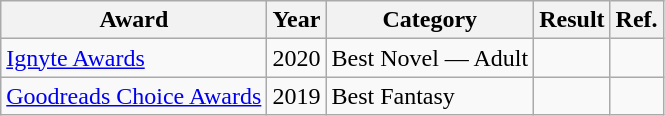<table class="wikitable sortable">
<tr>
<th>Award</th>
<th>Year</th>
<th>Category</th>
<th>Result</th>
<th>Ref.</th>
</tr>
<tr>
<td><a href='#'>Ignyte Awards</a></td>
<td>2020</td>
<td>Best Novel — Adult</td>
<td></td>
<td></td>
</tr>
<tr>
<td><a href='#'>Goodreads Choice Awards</a></td>
<td>2019</td>
<td>Best Fantasy</td>
<td></td>
<td></td>
</tr>
</table>
